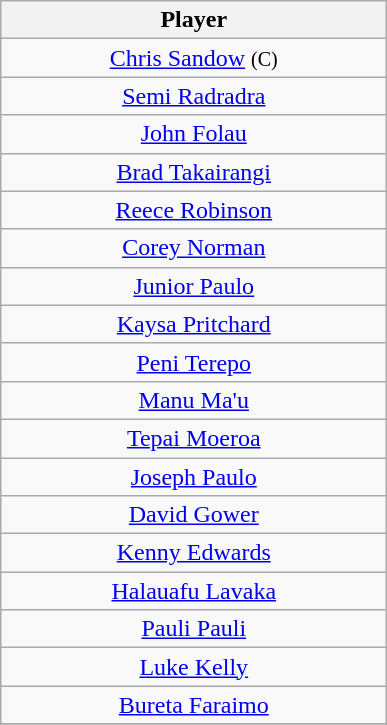<table class="wikitable" style="text-align: center;">
<tr>
<th style="width:250px;">Player</th>
</tr>
<tr>
<td><a href='#'>Chris Sandow</a> <small>(C)</small></td>
</tr>
<tr>
<td><a href='#'>Semi Radradra</a></td>
</tr>
<tr>
<td><a href='#'>John Folau</a></td>
</tr>
<tr>
<td><a href='#'>Brad Takairangi</a></td>
</tr>
<tr>
<td><a href='#'>Reece Robinson</a></td>
</tr>
<tr>
<td><a href='#'>Corey Norman</a></td>
</tr>
<tr>
<td><a href='#'>Junior Paulo</a></td>
</tr>
<tr>
<td><a href='#'>Kaysa Pritchard</a></td>
</tr>
<tr>
<td><a href='#'>Peni Terepo</a></td>
</tr>
<tr>
<td><a href='#'>Manu Ma'u</a></td>
</tr>
<tr>
<td><a href='#'>Tepai Moeroa</a></td>
</tr>
<tr>
<td><a href='#'>Joseph Paulo</a></td>
</tr>
<tr>
<td><a href='#'>David Gower</a></td>
</tr>
<tr>
<td><a href='#'>Kenny Edwards</a></td>
</tr>
<tr>
<td><a href='#'>Halauafu Lavaka</a></td>
</tr>
<tr>
<td><a href='#'>Pauli Pauli</a></td>
</tr>
<tr>
<td><a href='#'>Luke Kelly</a></td>
</tr>
<tr>
<td><a href='#'>Bureta Faraimo</a></td>
</tr>
<tr>
</tr>
</table>
